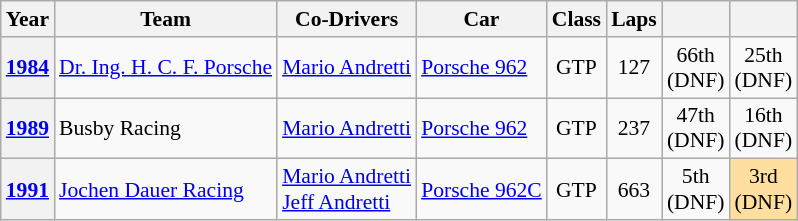<table class="wikitable" style="text-align:center; font-size:90%">
<tr>
<th>Year</th>
<th>Team</th>
<th>Co-Drivers</th>
<th>Car</th>
<th>Class</th>
<th>Laps</th>
<th></th>
<th></th>
</tr>
<tr>
<th><a href='#'>1984</a></th>
<td align="left" nowrap> <a href='#'>Dr. Ing. H. C. F. Porsche</a></td>
<td align="left" nowrap> <a href='#'>Mario Andretti</a></td>
<td align="left" nowrap><a href='#'>Porsche 962</a></td>
<td>GTP</td>
<td>127</td>
<td>66th<br> (DNF)</td>
<td>25th<br>(DNF)</td>
</tr>
<tr>
<th><a href='#'>1989</a></th>
<td align="left" nowrap> Busby Racing</td>
<td align="left" nowrap> <a href='#'>Mario Andretti</a></td>
<td align="left" nowrap><a href='#'>Porsche 962</a></td>
<td>GTP</td>
<td>237</td>
<td>47th<br>(DNF)</td>
<td>16th<br>(DNF)</td>
</tr>
<tr>
<th><a href='#'>1991</a></th>
<td align="left" nowrap> <a href='#'>Jochen Dauer Racing</a></td>
<td align="left" nowrap> <a href='#'>Mario Andretti</a><br> <a href='#'>Jeff Andretti</a></td>
<td align="left" nowrap><a href='#'>Porsche 962C</a></td>
<td>GTP</td>
<td>663</td>
<td>5th <br>(DNF)</td>
<td style="background:#ffdf9f;">3rd <br>(DNF)</td>
</tr>
</table>
